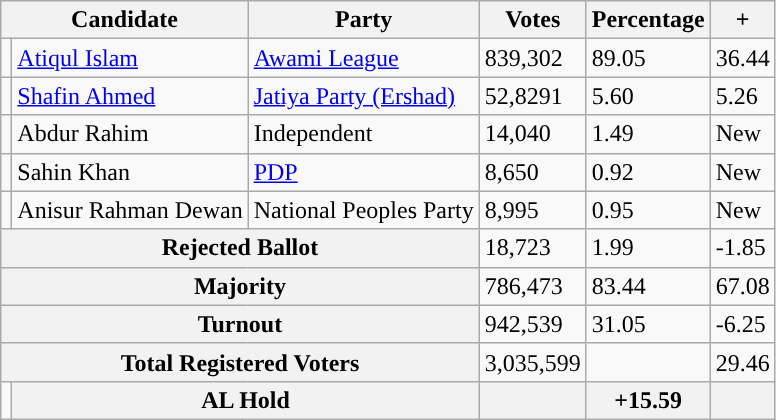<table class="wikitable">
<tr>
<th colspan=2>Candidate</th>
<th>Party</th>
<th>Votes</th>
<th>Percentage</th>
<th>+</th>
</tr>
<tr>
<td style="background-color:"></td>
<td><a href='#'>Atiqul Islam</a></td>
<td><a href='#'>Awami League</a></td>
<td>839,302</td>
<td>89.05</td>
<td>36.44</td>
</tr>
<tr>
<td style="background-color:"></td>
<td><a href='#'>Shafin Ahmed</a></td>
<td><a href='#'>Jatiya Party (Ershad)</a></td>
<td>52,8291</td>
<td>5.60</td>
<td>5.26</td>
</tr>
<tr>
<td style="background-color:"></td>
<td>Abdur Rahim</td>
<td>Independent</td>
<td>14,040</td>
<td>1.49</td>
<td>New</td>
</tr>
<tr>
<td style="background-color:"></td>
<td>Sahin Khan</td>
<td><a href='#'>PDP</a></td>
<td>8,650</td>
<td>0.92</td>
<td>New</td>
</tr>
<tr>
<td style="background-color:"></td>
<td>Anisur Rahman Dewan</td>
<td>National Peoples Party</td>
<td>8,995</td>
<td>0.95</td>
<td>New</td>
</tr>
<tr>
<th align=right colspan=3>Rejected Ballot</th>
<td>18,723</td>
<td>1.99</td>
<td>-1.85</td>
</tr>
<tr>
<th align=right colspan=3>Majority</th>
<td>786,473</td>
<td>83.44</td>
<td>67.08</td>
</tr>
<tr>
<th align=right colspan=3>Turnout</th>
<td>942,539</td>
<td>31.05</td>
<td>-6.25</td>
</tr>
<tr>
<th align=right colspan=3>Total Registered Voters</th>
<td>3,035,599</td>
<td></td>
<td> 29.46</td>
</tr>
<tr>
<td style="background-color:"></td>
<th align=left colspan=2>AL Hold</th>
<th></th>
<th align=left>+15.59</th>
<th></th>
</tr>
</table>
